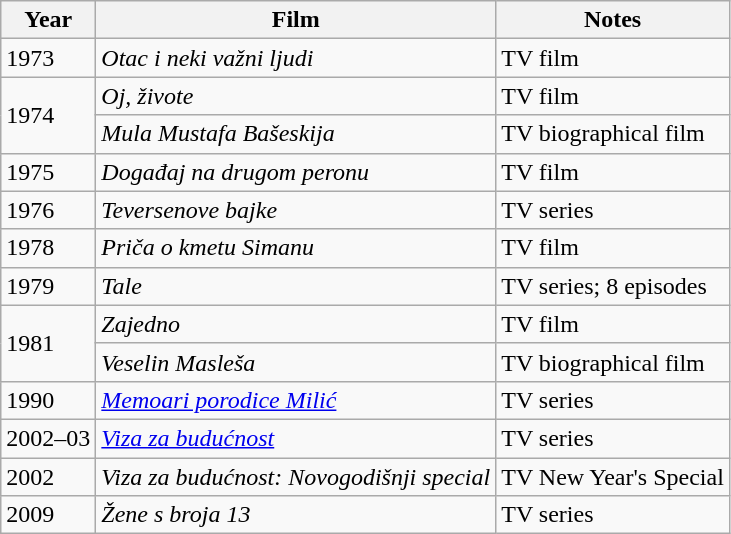<table class="wikitable plainrowheaders">
<tr>
<th>Year</th>
<th>Film</th>
<th class="unsortable">Notes</th>
</tr>
<tr>
<td>1973</td>
<td><em>Otac i neki važni ljudi</em></td>
<td>TV film</td>
</tr>
<tr>
<td rowspan="2">1974</td>
<td><em>Oj, živote</em></td>
<td>TV film</td>
</tr>
<tr>
<td><em>Mula Mustafa Bašeskija</em></td>
<td>TV biographical film</td>
</tr>
<tr>
<td>1975</td>
<td><em>Događaj na drugom peronu</em></td>
<td>TV film</td>
</tr>
<tr>
<td>1976</td>
<td><em>Teversenove bajke</em></td>
<td>TV series</td>
</tr>
<tr>
<td>1978</td>
<td><em>Priča o kmetu Simanu</em></td>
<td>TV film</td>
</tr>
<tr>
<td>1979</td>
<td><em>Tale</em></td>
<td>TV series; 8 episodes</td>
</tr>
<tr>
<td rowspan="2">1981</td>
<td><em>Zajedno</em></td>
<td>TV film</td>
</tr>
<tr>
<td><em>Veselin Masleša</em></td>
<td>TV biographical film</td>
</tr>
<tr>
<td>1990</td>
<td><em><a href='#'>Memoari porodice Milić</a></em></td>
<td>TV series</td>
</tr>
<tr>
<td>2002–03</td>
<td><em><a href='#'>Viza za budućnost</a></em></td>
<td>TV series</td>
</tr>
<tr>
<td>2002</td>
<td><em>Viza za budućnost: Novogodišnji special</em></td>
<td>TV New Year's Special</td>
</tr>
<tr>
<td>2009</td>
<td><em>Žene s broja 13</em></td>
<td>TV series</td>
</tr>
</table>
